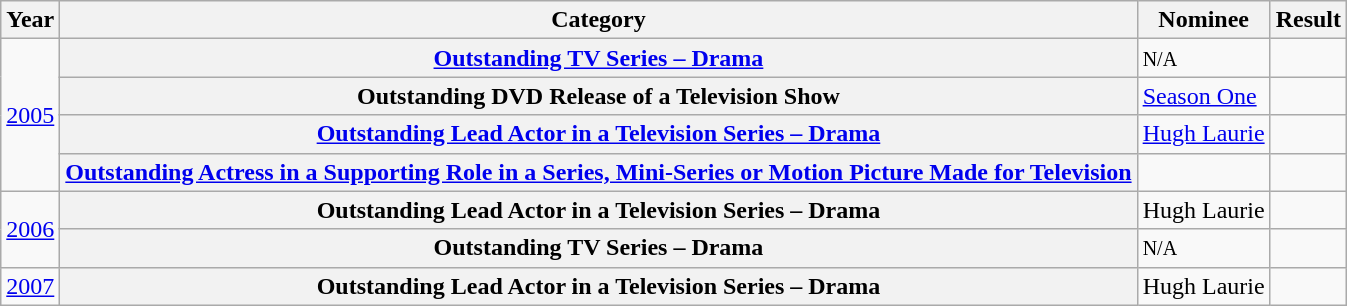<table class="wikitable plainrowheaders">
<tr>
<th scope="col">Year</th>
<th scope="col">Category</th>
<th scope="col">Nominee</th>
<th scope="col">Result</th>
</tr>
<tr>
<td rowspan="4"><a href='#'>2005</a></td>
<th scope="row"><a href='#'>Outstanding TV Series – Drama</a></th>
<td><div><small>N/A</small></div></td>
<td></td>
</tr>
<tr>
<th scope="row">Outstanding DVD Release of a Television Show</th>
<td><a href='#'>Season One</a></td>
<td></td>
</tr>
<tr>
<th scope="row"><a href='#'>Outstanding Lead Actor in a Television Series – Drama</a></th>
<td><a href='#'>Hugh Laurie</a></td>
<td></td>
</tr>
<tr>
<th scope="row"><a href='#'>Outstanding Actress in a Supporting Role in a Series, Mini-Series or Motion Picture Made for Television</a></th>
<td></td>
<td></td>
</tr>
<tr>
<td rowspan="2"><a href='#'>2006</a></td>
<th scope="row">Outstanding Lead Actor in a Television Series – Drama</th>
<td>Hugh Laurie</td>
<td></td>
</tr>
<tr>
<th scope="row">Outstanding TV Series – Drama</th>
<td><div><small>N/A</small></div></td>
<td></td>
</tr>
<tr>
<td><a href='#'>2007</a></td>
<th scope="row">Outstanding Lead Actor in a Television Series – Drama</th>
<td>Hugh Laurie</td>
<td></td>
</tr>
</table>
